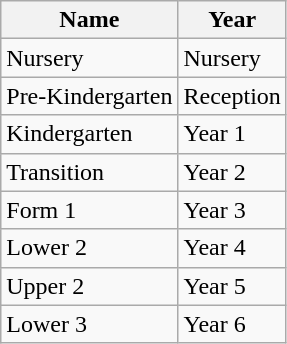<table class="wikitable">
<tr>
<th>Name</th>
<th>Year</th>
</tr>
<tr>
<td>Nursery</td>
<td>Nursery</td>
</tr>
<tr>
<td>Pre-Kindergarten</td>
<td>Reception</td>
</tr>
<tr>
<td>Kindergarten</td>
<td>Year 1</td>
</tr>
<tr>
<td>Transition</td>
<td>Year 2</td>
</tr>
<tr>
<td>Form 1</td>
<td>Year 3</td>
</tr>
<tr>
<td>Lower 2</td>
<td>Year 4</td>
</tr>
<tr>
<td>Upper 2</td>
<td>Year 5</td>
</tr>
<tr>
<td>Lower 3</td>
<td>Year 6</td>
</tr>
</table>
